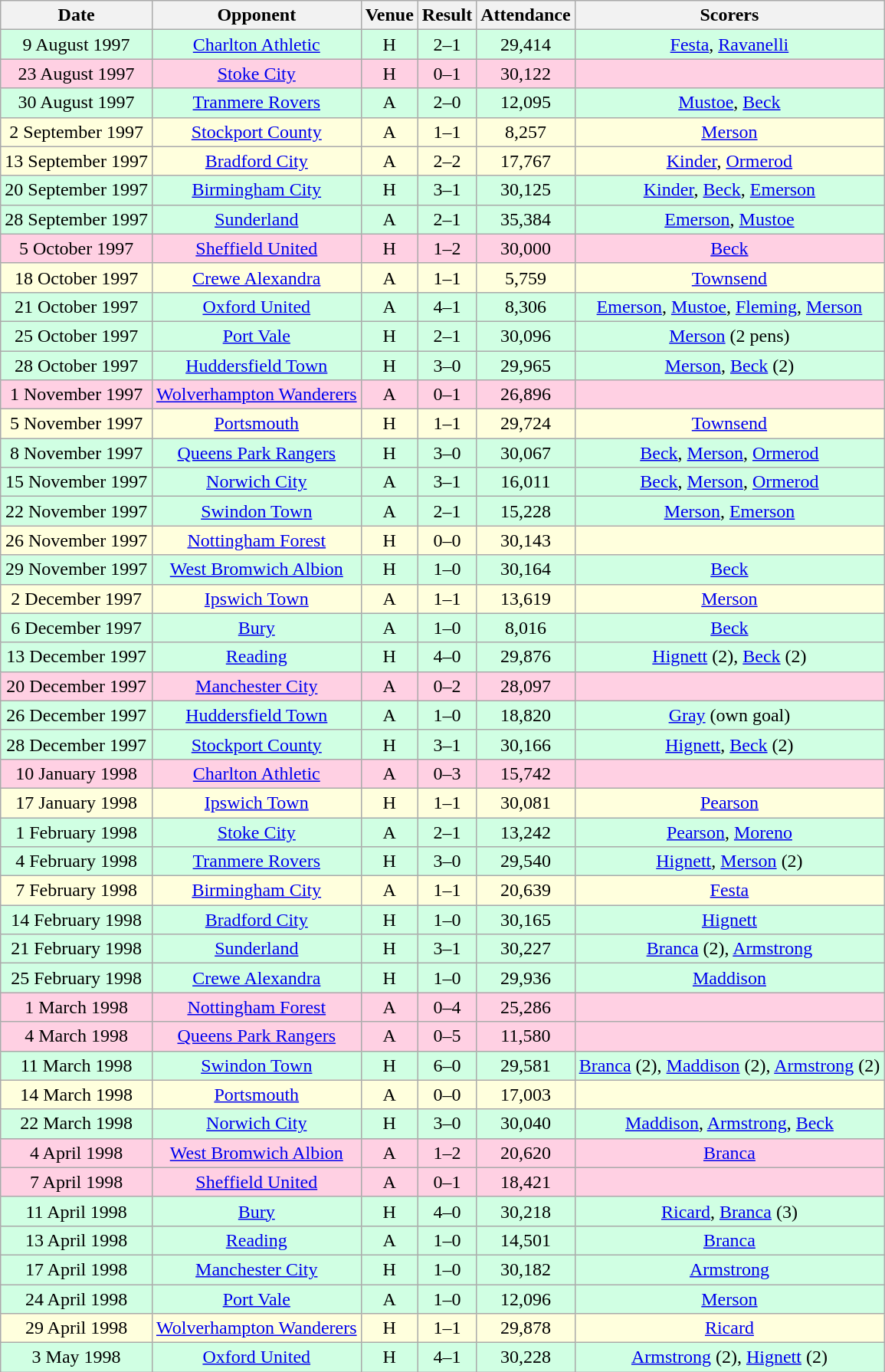<table class="wikitable sortable" style="font-size:100%; text-align:center">
<tr>
<th>Date</th>
<th>Opponent</th>
<th>Venue</th>
<th>Result</th>
<th>Attendance</th>
<th>Scorers</th>
</tr>
<tr style="background-color: #d0ffe3;">
<td>9 August 1997</td>
<td><a href='#'>Charlton Athletic</a></td>
<td>H</td>
<td>2–1</td>
<td>29,414</td>
<td><a href='#'>Festa</a>, <a href='#'>Ravanelli</a></td>
</tr>
<tr style="background-color: #ffd0e3;">
<td>23 August 1997</td>
<td><a href='#'>Stoke City</a></td>
<td>H</td>
<td>0–1</td>
<td>30,122</td>
<td></td>
</tr>
<tr style="background-color: #d0ffe3;">
<td>30 August 1997</td>
<td><a href='#'>Tranmere Rovers</a></td>
<td>A</td>
<td>2–0</td>
<td>12,095</td>
<td><a href='#'>Mustoe</a>, <a href='#'>Beck</a></td>
</tr>
<tr style="background-color: #ffffdd;">
<td>2 September 1997</td>
<td><a href='#'>Stockport County</a></td>
<td>A</td>
<td>1–1</td>
<td>8,257</td>
<td><a href='#'>Merson</a></td>
</tr>
<tr style="background-color: #ffffdd;">
<td>13 September 1997</td>
<td><a href='#'>Bradford City</a></td>
<td>A</td>
<td>2–2</td>
<td>17,767</td>
<td><a href='#'>Kinder</a>, <a href='#'>Ormerod</a></td>
</tr>
<tr style="background-color: #d0ffe3;">
<td>20 September 1997</td>
<td><a href='#'>Birmingham City</a></td>
<td>H</td>
<td>3–1</td>
<td>30,125</td>
<td><a href='#'>Kinder</a>, <a href='#'>Beck</a>, <a href='#'>Emerson</a></td>
</tr>
<tr style="background-color: #d0ffe3;">
<td>28 September 1997</td>
<td><a href='#'>Sunderland</a></td>
<td>A</td>
<td>2–1</td>
<td>35,384</td>
<td><a href='#'>Emerson</a>, <a href='#'>Mustoe</a></td>
</tr>
<tr style="background-color: #ffd0e3;">
<td>5 October 1997</td>
<td><a href='#'>Sheffield United</a></td>
<td>H</td>
<td>1–2</td>
<td>30,000</td>
<td><a href='#'>Beck</a></td>
</tr>
<tr style="background-color: #ffffdd;">
<td>18 October 1997</td>
<td><a href='#'>Crewe Alexandra</a></td>
<td>A</td>
<td>1–1</td>
<td>5,759</td>
<td><a href='#'>Townsend</a></td>
</tr>
<tr style="background-color: #d0ffe3;">
<td>21 October 1997</td>
<td><a href='#'>Oxford United</a></td>
<td>A</td>
<td>4–1</td>
<td>8,306</td>
<td><a href='#'>Emerson</a>, <a href='#'>Mustoe</a>, <a href='#'>Fleming</a>, <a href='#'>Merson</a></td>
</tr>
<tr style="background-color: #d0ffe3;">
<td>25 October 1997</td>
<td><a href='#'>Port Vale</a></td>
<td>H</td>
<td>2–1</td>
<td>30,096</td>
<td><a href='#'>Merson</a> (2 pens)</td>
</tr>
<tr style="background-color: #d0ffe3;">
<td>28 October 1997</td>
<td><a href='#'>Huddersfield Town</a></td>
<td>H</td>
<td>3–0</td>
<td>29,965</td>
<td><a href='#'>Merson</a>, <a href='#'>Beck</a> (2)</td>
</tr>
<tr style="background-color: #ffd0e3;">
<td>1 November 1997</td>
<td><a href='#'>Wolverhampton Wanderers</a></td>
<td>A</td>
<td>0–1</td>
<td>26,896</td>
<td></td>
</tr>
<tr style="background-color: #ffffdd;">
<td>5 November 1997</td>
<td><a href='#'>Portsmouth</a></td>
<td>H</td>
<td>1–1</td>
<td>29,724</td>
<td><a href='#'>Townsend</a></td>
</tr>
<tr style="background-color: #d0ffe3;">
<td>8 November 1997</td>
<td><a href='#'>Queens Park Rangers</a></td>
<td>H</td>
<td>3–0</td>
<td>30,067</td>
<td><a href='#'>Beck</a>, <a href='#'>Merson</a>, <a href='#'>Ormerod</a></td>
</tr>
<tr style="background-color: #d0ffe3;">
<td>15 November 1997</td>
<td><a href='#'>Norwich City</a></td>
<td>A</td>
<td>3–1</td>
<td>16,011</td>
<td><a href='#'>Beck</a>, <a href='#'>Merson</a>, <a href='#'>Ormerod</a></td>
</tr>
<tr style="background-color: #d0ffe3;">
<td>22 November 1997</td>
<td><a href='#'>Swindon Town</a></td>
<td>A</td>
<td>2–1</td>
<td>15,228</td>
<td><a href='#'>Merson</a>, <a href='#'>Emerson</a></td>
</tr>
<tr style="background-color: #ffffdd;">
<td>26 November 1997</td>
<td><a href='#'>Nottingham Forest</a></td>
<td>H</td>
<td>0–0</td>
<td>30,143</td>
<td></td>
</tr>
<tr style="background-color: #d0ffe3;">
<td>29 November 1997</td>
<td><a href='#'>West Bromwich Albion</a></td>
<td>H</td>
<td>1–0</td>
<td>30,164</td>
<td><a href='#'>Beck</a></td>
</tr>
<tr style="background-color: #ffffdd;">
<td>2 December 1997</td>
<td><a href='#'>Ipswich Town</a></td>
<td>A</td>
<td>1–1</td>
<td>13,619</td>
<td><a href='#'>Merson</a></td>
</tr>
<tr style="background-color: #d0ffe3;">
<td>6 December 1997</td>
<td><a href='#'>Bury</a></td>
<td>A</td>
<td>1–0</td>
<td>8,016</td>
<td><a href='#'>Beck</a></td>
</tr>
<tr style="background-color: #d0ffe3;">
<td>13 December 1997</td>
<td><a href='#'>Reading</a></td>
<td>H</td>
<td>4–0</td>
<td>29,876</td>
<td><a href='#'>Hignett</a> (2), <a href='#'>Beck</a> (2)</td>
</tr>
<tr style="background-color: #ffd0e3;">
<td>20 December 1997</td>
<td><a href='#'>Manchester City</a></td>
<td>A</td>
<td>0–2</td>
<td>28,097</td>
<td></td>
</tr>
<tr style="background-color: #d0ffe3;">
<td>26 December 1997</td>
<td><a href='#'>Huddersfield Town</a></td>
<td>A</td>
<td>1–0</td>
<td>18,820</td>
<td><a href='#'>Gray</a> (own goal)</td>
</tr>
<tr style="background-color: #d0ffe3;">
<td>28 December 1997</td>
<td><a href='#'>Stockport County</a></td>
<td>H</td>
<td>3–1</td>
<td>30,166</td>
<td><a href='#'>Hignett</a>, <a href='#'>Beck</a> (2)</td>
</tr>
<tr style="background-color: #ffd0e3;">
<td>10 January 1998</td>
<td><a href='#'>Charlton Athletic</a></td>
<td>A</td>
<td>0–3</td>
<td>15,742</td>
<td></td>
</tr>
<tr style="background-color: #ffffdd;">
<td>17 January 1998</td>
<td><a href='#'>Ipswich Town</a></td>
<td>H</td>
<td>1–1</td>
<td>30,081</td>
<td><a href='#'>Pearson</a></td>
</tr>
<tr style="background-color: #d0ffe3;">
<td>1 February 1998</td>
<td><a href='#'>Stoke City</a></td>
<td>A</td>
<td>2–1</td>
<td>13,242</td>
<td><a href='#'>Pearson</a>, <a href='#'>Moreno</a></td>
</tr>
<tr style="background-color: #d0ffe3;">
<td>4 February 1998</td>
<td><a href='#'>Tranmere Rovers</a></td>
<td>H</td>
<td>3–0</td>
<td>29,540</td>
<td><a href='#'>Hignett</a>, <a href='#'>Merson</a> (2)</td>
</tr>
<tr style="background-color: #ffffdd;">
<td>7 February 1998</td>
<td><a href='#'>Birmingham City</a></td>
<td>A</td>
<td>1–1</td>
<td>20,639</td>
<td><a href='#'>Festa</a></td>
</tr>
<tr style="background-color: #d0ffe3;">
<td>14 February 1998</td>
<td><a href='#'>Bradford City</a></td>
<td>H</td>
<td>1–0</td>
<td>30,165</td>
<td><a href='#'>Hignett</a></td>
</tr>
<tr style="background-color: #d0ffe3;">
<td>21 February 1998</td>
<td><a href='#'>Sunderland</a></td>
<td>H</td>
<td>3–1</td>
<td>30,227</td>
<td><a href='#'>Branca</a> (2), <a href='#'>Armstrong</a></td>
</tr>
<tr style="background-color: #d0ffe3;">
<td>25 February 1998</td>
<td><a href='#'>Crewe Alexandra</a></td>
<td>H</td>
<td>1–0</td>
<td>29,936</td>
<td><a href='#'>Maddison</a></td>
</tr>
<tr style="background-color: #ffd0e3;">
<td>1 March 1998</td>
<td><a href='#'>Nottingham Forest</a></td>
<td>A</td>
<td>0–4</td>
<td>25,286</td>
<td></td>
</tr>
<tr style="background-color: #ffd0e3;">
<td>4 March 1998</td>
<td><a href='#'>Queens Park Rangers</a></td>
<td>A</td>
<td>0–5</td>
<td>11,580</td>
<td></td>
</tr>
<tr style="background-color: #d0ffe3;">
<td>11 March 1998</td>
<td><a href='#'>Swindon Town</a></td>
<td>H</td>
<td>6–0</td>
<td>29,581</td>
<td><a href='#'>Branca</a> (2), <a href='#'>Maddison</a> (2), <a href='#'>Armstrong</a> (2)</td>
</tr>
<tr style="background-color: #ffffdd;">
<td>14 March 1998</td>
<td><a href='#'>Portsmouth</a></td>
<td>A</td>
<td>0–0</td>
<td>17,003</td>
<td></td>
</tr>
<tr style="background-color: #d0ffe3;">
<td>22 March 1998</td>
<td><a href='#'>Norwich City</a></td>
<td>H</td>
<td>3–0</td>
<td>30,040</td>
<td><a href='#'>Maddison</a>, <a href='#'>Armstrong</a>, <a href='#'>Beck</a></td>
</tr>
<tr style="background-color: #ffd0e3;">
<td>4 April 1998</td>
<td><a href='#'>West Bromwich Albion</a></td>
<td>A</td>
<td>1–2</td>
<td>20,620</td>
<td><a href='#'>Branca</a></td>
</tr>
<tr style="background-color: #ffd0e3;">
<td>7 April 1998</td>
<td><a href='#'>Sheffield United</a></td>
<td>A</td>
<td>0–1</td>
<td>18,421</td>
<td></td>
</tr>
<tr style="background-color: #d0ffe3;">
<td>11 April 1998</td>
<td><a href='#'>Bury</a></td>
<td>H</td>
<td>4–0</td>
<td>30,218</td>
<td><a href='#'>Ricard</a>, <a href='#'>Branca</a> (3)</td>
</tr>
<tr style="background-color: #d0ffe3;">
<td>13 April 1998</td>
<td><a href='#'>Reading</a></td>
<td>A</td>
<td>1–0</td>
<td>14,501</td>
<td><a href='#'>Branca</a></td>
</tr>
<tr style="background-color: #d0ffe3;">
<td>17 April 1998</td>
<td><a href='#'>Manchester City</a></td>
<td>H</td>
<td>1–0</td>
<td>30,182</td>
<td><a href='#'>Armstrong</a></td>
</tr>
<tr style="background-color: #d0ffe3;">
<td>24 April 1998</td>
<td><a href='#'>Port Vale</a></td>
<td>A</td>
<td>1–0</td>
<td>12,096</td>
<td><a href='#'>Merson</a></td>
</tr>
<tr style="background-color: #ffffdd;">
<td>29 April 1998</td>
<td><a href='#'>Wolverhampton Wanderers</a></td>
<td>H</td>
<td>1–1</td>
<td>29,878</td>
<td><a href='#'>Ricard</a></td>
</tr>
<tr style="background-color: #d0ffe3;">
<td>3 May 1998</td>
<td><a href='#'>Oxford United</a></td>
<td>H</td>
<td>4–1</td>
<td>30,228</td>
<td><a href='#'>Armstrong</a> (2), <a href='#'>Hignett</a> (2)</td>
</tr>
</table>
